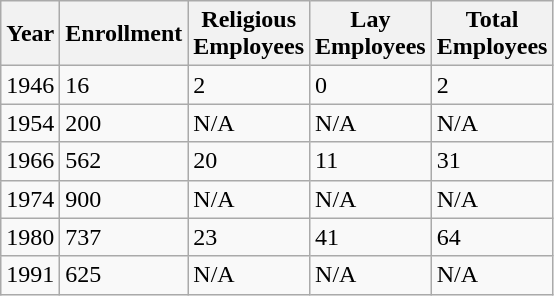<table class="wikitable">
<tr>
<th>Year</th>
<th>Enrollment</th>
<th>Religious<br>Employees</th>
<th>Lay<br>Employees</th>
<th>Total<br>Employees</th>
</tr>
<tr>
<td>1946</td>
<td>16</td>
<td>2</td>
<td>0</td>
<td>2</td>
</tr>
<tr>
<td>1954</td>
<td>200</td>
<td>N/A</td>
<td>N/A</td>
<td>N/A</td>
</tr>
<tr>
<td>1966</td>
<td>562</td>
<td>20</td>
<td>11</td>
<td>31</td>
</tr>
<tr>
<td>1974</td>
<td>900</td>
<td>N/A</td>
<td>N/A</td>
<td>N/A</td>
</tr>
<tr>
<td>1980</td>
<td>737</td>
<td>23</td>
<td>41</td>
<td>64</td>
</tr>
<tr>
<td>1991</td>
<td>625</td>
<td>N/A</td>
<td>N/A</td>
<td>N/A</td>
</tr>
</table>
